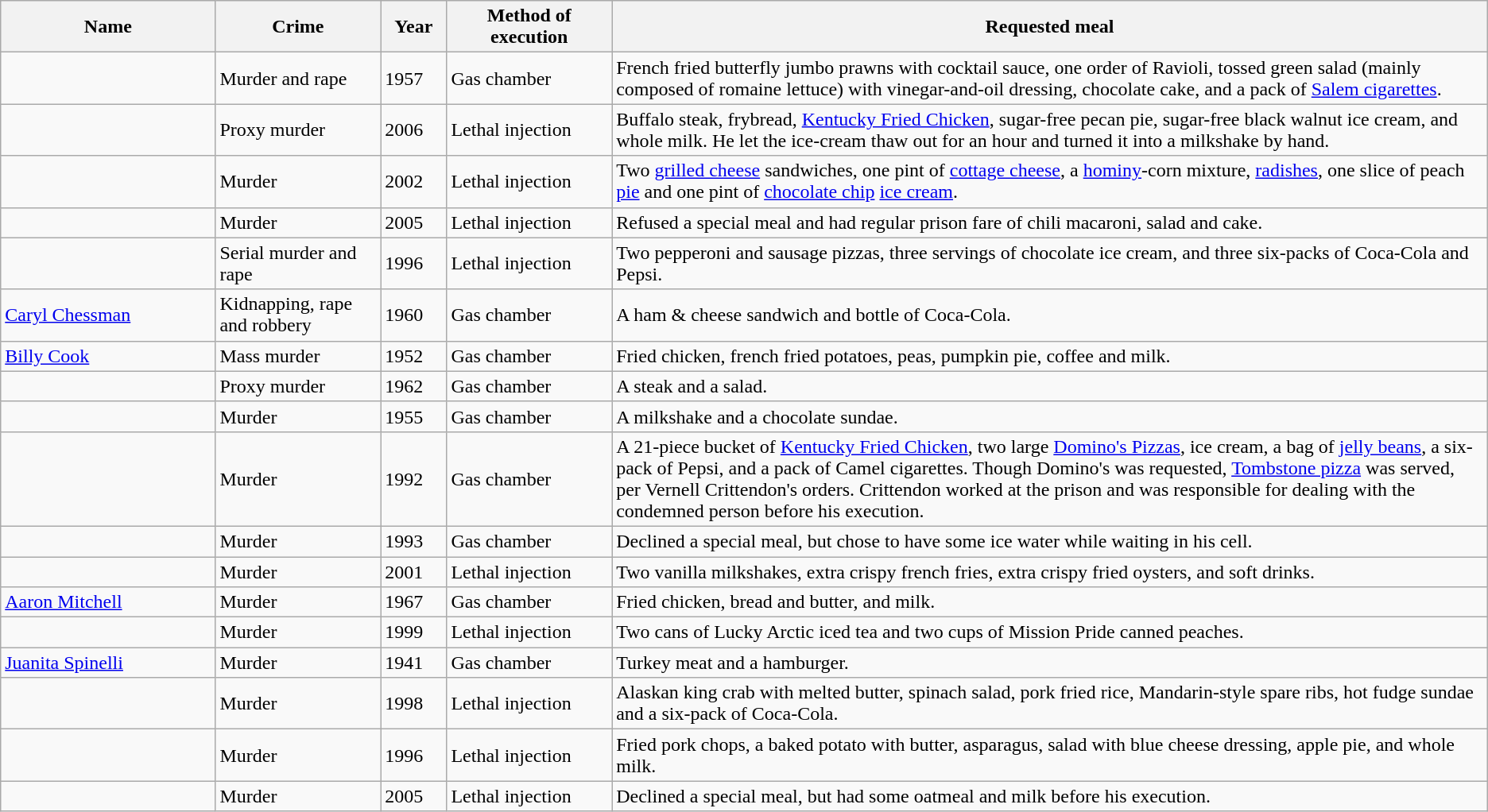<table class="wikitable sortable" style="font-size:100%; ">
<tr>
<th width="13%">Name</th>
<th width="10%">Crime</th>
<th width="4%">Year</th>
<th width="10%">Method of execution</th>
<th width="53%">Requested meal</th>
</tr>
<tr>
<td></td>
<td>Murder and rape</td>
<td>1957</td>
<td>Gas chamber</td>
<td>French fried butterfly jumbo prawns with cocktail sauce, one order of Ravioli, tossed green salad (mainly composed of romaine lettuce) with vinegar-and-oil dressing, chocolate cake, and a pack of <a href='#'>Salem cigarettes</a>.</td>
</tr>
<tr>
<td></td>
<td>Proxy murder</td>
<td>2006</td>
<td>Lethal injection</td>
<td>Buffalo steak, frybread, <a href='#'>Kentucky Fried Chicken</a>, sugar-free pecan pie, sugar-free black walnut ice cream, and whole milk. He let the ice-cream thaw out for an hour and turned it into a milkshake by hand.</td>
</tr>
<tr>
<td></td>
<td>Murder</td>
<td>2002</td>
<td>Lethal injection</td>
<td>Two <a href='#'>grilled cheese</a> sandwiches, one pint of <a href='#'>cottage cheese</a>, a <a href='#'>hominy</a>-corn mixture, <a href='#'>radishes</a>, one slice of peach <a href='#'>pie</a> and one pint of <a href='#'>chocolate chip</a> <a href='#'>ice cream</a>.</td>
</tr>
<tr>
<td></td>
<td>Murder</td>
<td>2005</td>
<td>Lethal injection</td>
<td>Refused a special meal and had regular prison fare of chili macaroni, salad and cake.</td>
</tr>
<tr>
<td></td>
<td>Serial murder and rape</td>
<td>1996</td>
<td>Lethal injection</td>
<td>Two pepperoni and sausage pizzas, three servings of chocolate ice cream, and three six-packs of Coca-Cola and Pepsi.</td>
</tr>
<tr>
<td><a href='#'>Caryl Chessman</a></td>
<td>Kidnapping, rape and robbery</td>
<td>1960</td>
<td>Gas chamber</td>
<td>A ham & cheese sandwich and bottle of Coca-Cola.</td>
</tr>
<tr>
<td><a href='#'>Billy Cook</a></td>
<td>Mass murder</td>
<td>1952</td>
<td>Gas chamber</td>
<td>Fried chicken, french fried potatoes, peas, pumpkin pie, coffee and milk.</td>
</tr>
<tr>
<td></td>
<td>Proxy murder</td>
<td>1962</td>
<td>Gas chamber</td>
<td>A steak and a salad.</td>
</tr>
<tr>
<td></td>
<td>Murder</td>
<td>1955</td>
<td>Gas chamber</td>
<td>A milkshake and a chocolate sundae.</td>
</tr>
<tr>
<td></td>
<td>Murder</td>
<td>1992</td>
<td>Gas chamber</td>
<td>A 21-piece bucket of <a href='#'>Kentucky Fried Chicken</a>, two large <a href='#'>Domino's Pizzas</a>, ice cream, a bag of <a href='#'>jelly beans</a>, a six-pack of Pepsi, and a pack of Camel cigarettes. Though Domino's was requested, <a href='#'>Tombstone pizza</a> was served, per Vernell Crittendon's orders. Crittendon worked at the prison and was responsible for dealing with the condemned person before his execution.</td>
</tr>
<tr>
<td></td>
<td>Murder</td>
<td>1993</td>
<td>Gas chamber</td>
<td>Declined a special meal, but chose to have some ice water while waiting in his cell.</td>
</tr>
<tr>
<td></td>
<td>Murder</td>
<td>2001</td>
<td>Lethal injection</td>
<td>Two vanilla milkshakes, extra crispy french fries, extra crispy fried oysters, and soft drinks.</td>
</tr>
<tr>
<td><a href='#'>Aaron Mitchell</a></td>
<td>Murder</td>
<td>1967</td>
<td>Gas chamber</td>
<td>Fried chicken, bread and butter, and milk.</td>
</tr>
<tr>
<td></td>
<td>Murder</td>
<td>1999</td>
<td>Lethal injection</td>
<td>Two cans of Lucky Arctic iced tea and two cups of Mission Pride canned peaches.</td>
</tr>
<tr>
<td><a href='#'>Juanita Spinelli</a></td>
<td>Murder</td>
<td>1941</td>
<td>Gas chamber</td>
<td>Turkey meat and a hamburger.</td>
</tr>
<tr>
<td></td>
<td>Murder</td>
<td>1998</td>
<td>Lethal injection</td>
<td>Alaskan king crab with melted butter, spinach salad, pork fried rice, Mandarin-style spare ribs, hot fudge sundae and a six-pack of Coca-Cola.</td>
</tr>
<tr>
<td></td>
<td>Murder</td>
<td>1996</td>
<td>Lethal injection</td>
<td>Fried pork chops, a baked potato with butter, asparagus, salad with blue cheese dressing, apple pie, and whole milk.</td>
</tr>
<tr>
<td></td>
<td>Murder</td>
<td>2005</td>
<td>Lethal injection</td>
<td>Declined a special meal, but had some oatmeal and milk before his execution.</td>
</tr>
</table>
